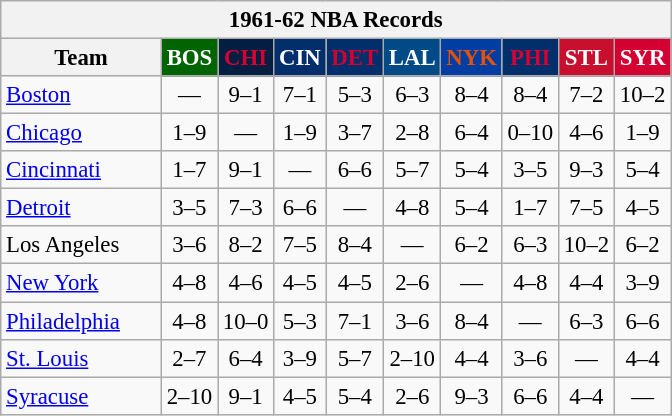<table class="wikitable" style="font-size:95%; text-align:center;">
<tr>
<th colspan=10>1961-62 NBA Records</th>
</tr>
<tr>
<th width=100>Team</th>
<th style="background:#006400;color:#FFFFFF;width=35">BOS</th>
<th style="background:#031E41;color:#D60032;width=35">CHI</th>
<th style="background:#012F6B;color:#FFFFFF;width=35">CIN</th>
<th style="background:#012F6B;color:#D40032;width=35">DET</th>
<th style="background:#004B87;color:#FFFFFF;width=35">LAL</th>
<th style="background:#003EA4;color:#E45206;width=35">NYK</th>
<th style="background:#012F6B;color:#D50131;width=35">PHI</th>
<th style="background:#C90F2E;color:#FFFFFF;width=35">STL</th>
<th style="background:#D40032;color:#FFFFFF;width=35">SYR</th>
</tr>
<tr>
<td style="text-align:left;"><a href='#'>Boston</a></td>
<td>—</td>
<td>9–1</td>
<td>7–1</td>
<td>5–3</td>
<td>6–3</td>
<td>8–4</td>
<td>8–4</td>
<td>7–2</td>
<td>10–2</td>
</tr>
<tr>
<td style="text-align:left;"><a href='#'>Chicago</a></td>
<td>1–9</td>
<td>—</td>
<td>1–9</td>
<td>3–7</td>
<td>2–8</td>
<td>6–4</td>
<td>0–10</td>
<td>4–6</td>
<td>1–9</td>
</tr>
<tr>
<td style="text-align:left;"><a href='#'>Cincinnati</a></td>
<td>1–7</td>
<td>9–1</td>
<td>—</td>
<td>6–6</td>
<td>5–7</td>
<td>5–4</td>
<td>3–5</td>
<td>9–3</td>
<td>5–4</td>
</tr>
<tr>
<td style="text-align:left;"><a href='#'>Detroit</a></td>
<td>3–5</td>
<td>7–3</td>
<td>6–6</td>
<td>—</td>
<td>4–8</td>
<td>5–4</td>
<td>1–7</td>
<td>7–5</td>
<td>4–5</td>
</tr>
<tr>
<td style="text-align:left;">Los Angeles</td>
<td>3–6</td>
<td>8–2</td>
<td>7–5</td>
<td>8–4</td>
<td>—</td>
<td>6–2</td>
<td>6–3</td>
<td>10–2</td>
<td>6–2</td>
</tr>
<tr>
<td style="text-align:left;"><a href='#'>New York</a></td>
<td>4–8</td>
<td>4–6</td>
<td>4–5</td>
<td>4–5</td>
<td>2–6</td>
<td>—</td>
<td>4–8</td>
<td>4–4</td>
<td>3–9</td>
</tr>
<tr>
<td style="text-align:left;"><a href='#'>Philadelphia</a></td>
<td>4–8</td>
<td>10–0</td>
<td>5–3</td>
<td>7–1</td>
<td>3–6</td>
<td>8–4</td>
<td>—</td>
<td>6–3</td>
<td>6–6</td>
</tr>
<tr>
<td style="text-align:left;"><a href='#'>St. Louis</a></td>
<td>2–7</td>
<td>6–4</td>
<td>3–9</td>
<td>5–7</td>
<td>2–10</td>
<td>4–4</td>
<td>3–6</td>
<td>—</td>
<td>4–4</td>
</tr>
<tr>
<td style="text-align:left;"><a href='#'>Syracuse</a></td>
<td>2–10</td>
<td>9–1</td>
<td>4–5</td>
<td>5–4</td>
<td>2–6</td>
<td>9–3</td>
<td>6–6</td>
<td>4–4</td>
<td>—</td>
</tr>
</table>
